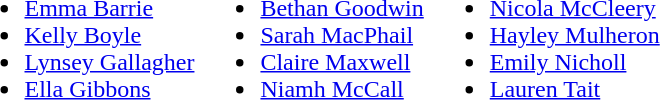<table>
<tr style="vertical-align:top">
<td><br><ul><li><a href='#'>Emma Barrie</a></li><li><a href='#'>Kelly Boyle</a></li><li><a href='#'>Lynsey Gallagher</a></li><li><a href='#'>Ella Gibbons</a></li></ul></td>
<td><br><ul><li><a href='#'>Bethan Goodwin</a></li><li><a href='#'>Sarah MacPhail</a></li><li><a href='#'>Claire Maxwell</a></li><li><a href='#'>Niamh McCall</a></li></ul></td>
<td><br><ul><li><a href='#'>Nicola McCleery</a></li><li><a href='#'>Hayley Mulheron</a></li><li><a href='#'>Emily Nicholl</a></li><li><a href='#'>Lauren Tait</a></li></ul></td>
</tr>
</table>
